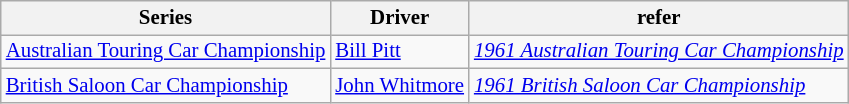<table class="wikitable" style="font-size: 87%;">
<tr>
<th>Series</th>
<th>Driver</th>
<th>refer</th>
</tr>
<tr>
<td><a href='#'>Australian Touring Car Championship</a></td>
<td> <a href='#'>Bill Pitt</a></td>
<td><em><a href='#'>1961 Australian Touring Car Championship</a></em></td>
</tr>
<tr>
<td><a href='#'>British Saloon Car Championship</a></td>
<td> <a href='#'>John Whitmore</a></td>
<td><em><a href='#'>1961 British Saloon Car Championship</a></em></td>
</tr>
</table>
